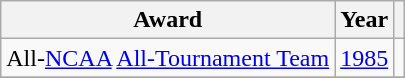<table class="wikitable">
<tr>
<th>Award</th>
<th>Year</th>
<th></th>
</tr>
<tr>
<td>All-<a href='#'>NCAA</a> <a href='#'>All-Tournament Team</a></td>
<td><a href='#'>1985</a></td>
<td></td>
</tr>
<tr>
</tr>
</table>
